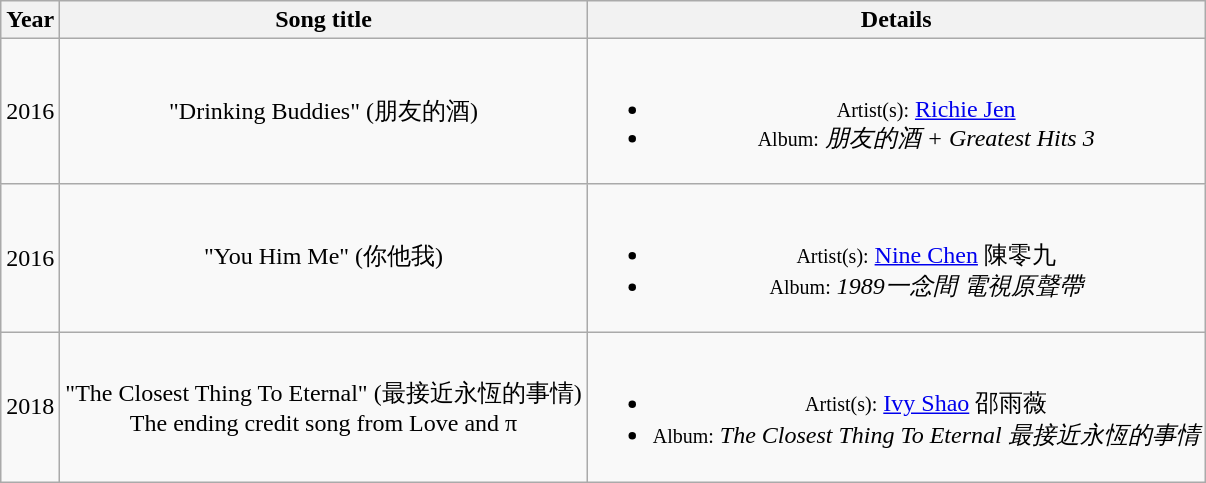<table class="wikitable sortable">
<tr>
<th>Year</th>
<th>Song title</th>
<th>Details</th>
</tr>
<tr align=center>
<td>2016</td>
<td>"Drinking Buddies" (朋友的酒)</td>
<td><br><ul><li><small>Artist(s):</small> <a href='#'>Richie Jen</a></li><li><small>Album:</small> <em>朋友的酒 + Greatest Hits 3</em></li></ul></td>
</tr>
<tr align=center>
<td>2016</td>
<td>"You Him Me" (你他我)</td>
<td><br><ul><li><small>Artist(s):</small> <a href='#'>Nine Chen</a> 陳零九</li><li><small>Album:</small> <em>1989一念間 電視原聲帶</em></li></ul></td>
</tr>
<tr align=center>
<td>2018</td>
<td>"The Closest Thing To Eternal" (最接近永恆的事情)<br>The ending credit song from Love and π</td>
<td><br><ul><li><small>Artist(s):</small> <a href='#'>Ivy Shao</a> 邵雨薇</li><li><small>Album:</small> <em>The Closest Thing To Eternal 最接近永恆的事情</em></li></ul></td>
</tr>
</table>
